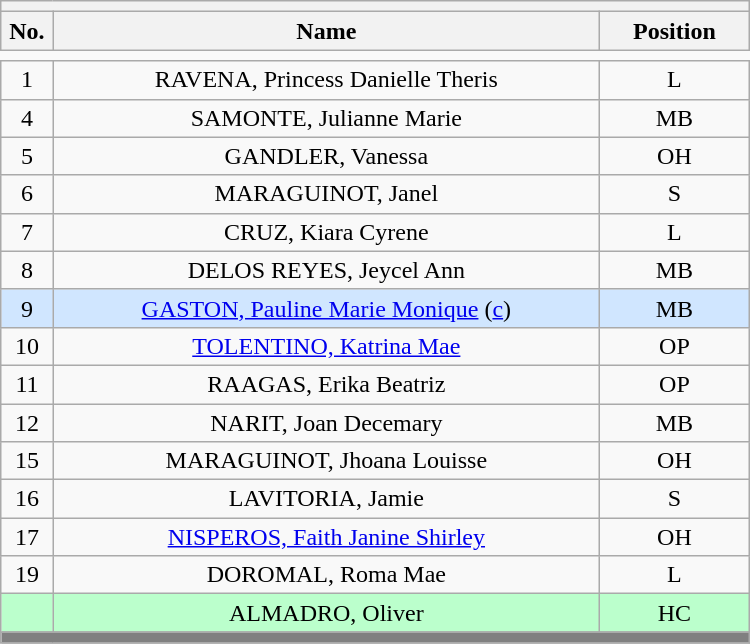<table class='wikitable mw-collapsible mw-collapsed' style="text-align: center; width: 500px; border: none">
<tr>
<th style='text-align: left;' colspan=3></th>
</tr>
<tr>
<th style='width: 7%;'>No.</th>
<th>Name</th>
<th style='width: 20%;'>Position</th>
</tr>
<tr>
<td style='border: none;'></td>
</tr>
<tr>
<td>1</td>
<td>RAVENA, Princess Danielle Theris</td>
<td>L</td>
</tr>
<tr>
<td>4</td>
<td>SAMONTE, Julianne Marie</td>
<td>MB</td>
</tr>
<tr>
<td>5</td>
<td>GANDLER, Vanessa</td>
<td>OH</td>
</tr>
<tr>
<td>6</td>
<td>MARAGUINOT, Janel</td>
<td>S</td>
</tr>
<tr>
<td>7</td>
<td>CRUZ, Kiara Cyrene</td>
<td>L</td>
</tr>
<tr>
<td>8</td>
<td>DELOS REYES, Jeycel Ann</td>
<td>MB</td>
</tr>
<tr bgcolor=#D0E6FF>
<td>9</td>
<td><a href='#'>GASTON, Pauline Marie Monique</a> (<a href='#'>c</a>)</td>
<td>MB</td>
</tr>
<tr>
<td>10</td>
<td><a href='#'>TOLENTINO, Katrina Mae</a></td>
<td>OP</td>
</tr>
<tr>
<td>11</td>
<td>RAAGAS, Erika Beatriz</td>
<td>OP</td>
</tr>
<tr>
<td>12</td>
<td>NARIT, Joan Decemary</td>
<td>MB</td>
</tr>
<tr>
<td>15</td>
<td>MARAGUINOT, Jhoana Louisse</td>
<td>OH</td>
</tr>
<tr>
<td>16</td>
<td>LAVITORIA, Jamie</td>
<td>S</td>
</tr>
<tr>
<td>17</td>
<td><a href='#'>NISPEROS, Faith Janine Shirley</a></td>
<td>OH</td>
</tr>
<tr>
<td>19</td>
<td>DOROMAL, Roma Mae</td>
<td>L</td>
</tr>
<tr bgcolor=#BBFFCC>
<td></td>
<td>ALMADRO, Oliver</td>
<td>HC</td>
</tr>
<tr>
<th style='background: grey;' colspan=3></th>
</tr>
</table>
